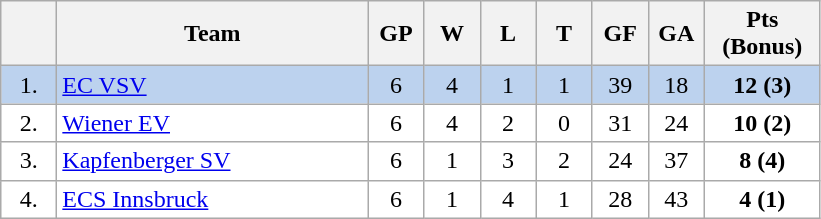<table class="wikitable">
<tr>
<th width="30"></th>
<th width="200">Team</th>
<th width="30">GP</th>
<th width="30">W</th>
<th width="30">L</th>
<th width="30">T</th>
<th width="30">GF</th>
<th width="30">GA</th>
<th width="70">Pts (Bonus)</th>
</tr>
<tr bgcolor="#BCD2EE" align="center">
<td>1.</td>
<td align="left"><a href='#'>EC VSV</a></td>
<td>6</td>
<td>4</td>
<td>1</td>
<td>1</td>
<td>39</td>
<td>18</td>
<td><strong>12 (3)</strong></td>
</tr>
<tr bgcolor="#FFFFFF" align="center">
<td>2.</td>
<td align="left"><a href='#'>Wiener EV</a></td>
<td>6</td>
<td>4</td>
<td>2</td>
<td>0</td>
<td>31</td>
<td>24</td>
<td><strong>10 (2)</strong></td>
</tr>
<tr bgcolor="#FFFFFF" align="center">
<td>3.</td>
<td align="left"><a href='#'>Kapfenberger SV</a></td>
<td>6</td>
<td>1</td>
<td>3</td>
<td>2</td>
<td>24</td>
<td>37</td>
<td><strong>8 (4)</strong></td>
</tr>
<tr bgcolor="#FFFFFF" align="center">
<td>4.</td>
<td align="left"><a href='#'>ECS Innsbruck</a></td>
<td>6</td>
<td>1</td>
<td>4</td>
<td>1</td>
<td>28</td>
<td>43</td>
<td><strong>4 (1)</strong></td>
</tr>
</table>
